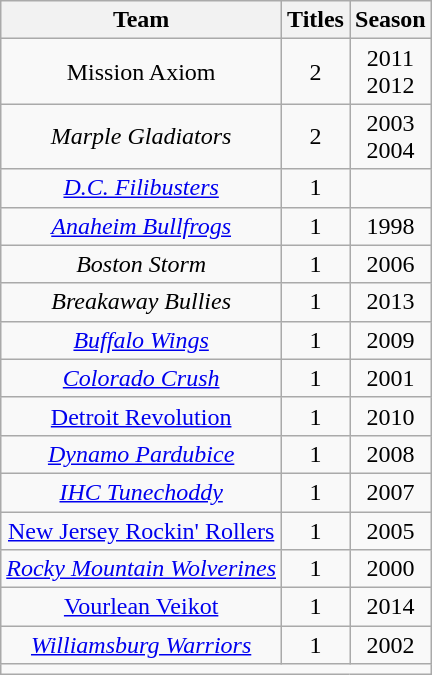<table class="wikitable" style="text-align:center; margin-left:1em; float:right">
<tr>
<th>Team</th>
<th>Titles</th>
<th>Season</th>
</tr>
<tr>
<td>Mission Axiom</td>
<td>2</td>
<td>2011<br>2012</td>
</tr>
<tr>
<td><em>Marple Gladiators</em></td>
<td>2</td>
<td>2003<br>2004</td>
</tr>
<tr>
<td><em><a href='#'>D.C. Filibusters</a></em></td>
<td>1</td>
</tr>
<tr>
<td><em><a href='#'>Anaheim Bullfrogs</a></em></td>
<td>1</td>
<td>1998</td>
</tr>
<tr>
<td><em>Boston Storm</em></td>
<td>1</td>
<td>2006</td>
</tr>
<tr>
<td><em>Breakaway Bullies</em></td>
<td>1</td>
<td>2013</td>
</tr>
<tr>
<td><em><a href='#'>Buffalo Wings</a></em></td>
<td>1</td>
<td>2009</td>
</tr>
<tr>
<td><em><a href='#'>Colorado Crush</a></em></td>
<td>1</td>
<td>2001</td>
</tr>
<tr>
<td><a href='#'>Detroit Revolution</a></td>
<td>1</td>
<td>2010</td>
</tr>
<tr>
<td><em><a href='#'>Dynamo Pardubice</a></em></td>
<td>1</td>
<td>2008</td>
</tr>
<tr>
<td><em><a href='#'>IHC Tunechoddy</a></em></td>
<td>1</td>
<td>2007</td>
</tr>
<tr>
<td><a href='#'>New Jersey Rockin' Rollers</a></td>
<td>1</td>
<td>2005</td>
</tr>
<tr>
<td><em><a href='#'>Rocky Mountain Wolverines</a></em></td>
<td>1</td>
<td>2000</td>
</tr>
<tr>
<td><a href='#'>Vourlean Veikot</a></td>
<td>1</td>
<td>2014</td>
</tr>
<tr>
<td><em><a href='#'>Williamsburg Warriors</a></em></td>
<td>1</td>
<td>2002</td>
</tr>
<tr>
<td align=center colspan=6></td>
</tr>
</table>
